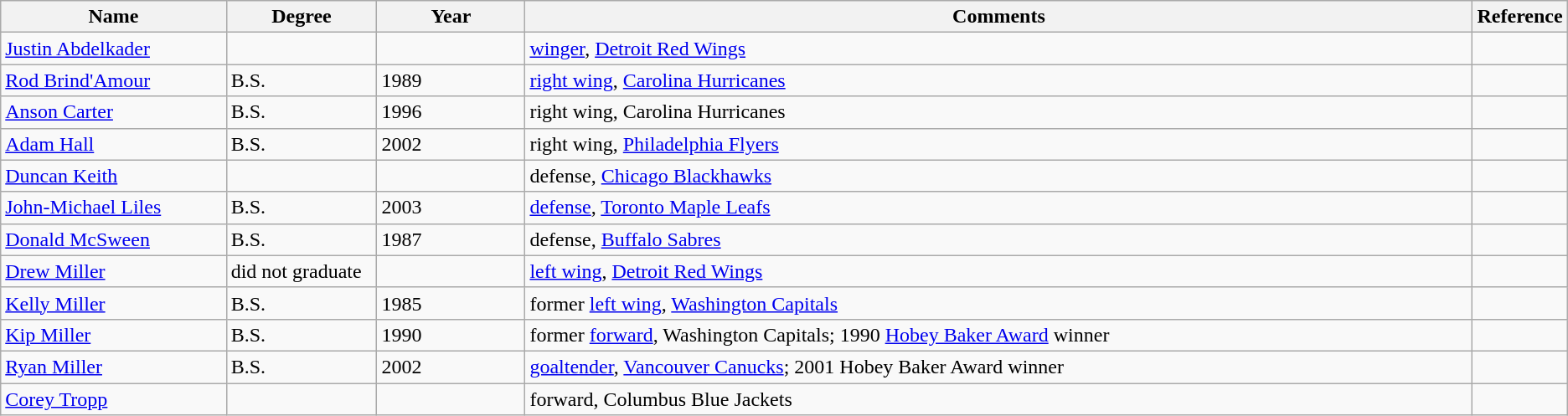<table class="wikitable sortable">
<tr>
<th style="width:15%;">Name</th>
<th style="width:10%;">Degree</th>
<th style="width:10%;">Year</th>
<th style="width:65%;">Comments</th>
<th style="width:5%;">Reference</th>
</tr>
<tr>
<td><a href='#'>Justin Abdelkader</a></td>
<td></td>
<td></td>
<td><a href='#'>winger</a>, <a href='#'>Detroit Red Wings</a></td>
<td></td>
</tr>
<tr>
<td><a href='#'>Rod Brind'Amour</a></td>
<td>B.S.</td>
<td>1989</td>
<td><a href='#'>right wing</a>, <a href='#'>Carolina Hurricanes</a></td>
<td></td>
</tr>
<tr>
<td><a href='#'>Anson Carter</a></td>
<td>B.S.</td>
<td>1996</td>
<td>right wing, Carolina Hurricanes</td>
<td></td>
</tr>
<tr>
<td><a href='#'>Adam Hall</a></td>
<td>B.S.</td>
<td>2002</td>
<td>right wing, <a href='#'>Philadelphia Flyers</a></td>
<td></td>
</tr>
<tr>
<td><a href='#'>Duncan Keith</a></td>
<td></td>
<td></td>
<td>defense, <a href='#'>Chicago Blackhawks</a></td>
<td></td>
</tr>
<tr>
<td><a href='#'>John-Michael Liles</a></td>
<td>B.S.</td>
<td>2003</td>
<td><a href='#'>defense</a>, <a href='#'>Toronto Maple Leafs</a></td>
<td></td>
</tr>
<tr>
<td><a href='#'>Donald McSween</a></td>
<td>B.S.</td>
<td>1987</td>
<td>defense, <a href='#'>Buffalo Sabres</a></td>
<td></td>
</tr>
<tr>
<td><a href='#'>Drew Miller</a></td>
<td>did not graduate</td>
<td></td>
<td><a href='#'>left wing</a>, <a href='#'>Detroit Red Wings</a></td>
<td></td>
</tr>
<tr>
<td><a href='#'>Kelly Miller</a></td>
<td>B.S.</td>
<td>1985</td>
<td>former <a href='#'>left wing</a>, <a href='#'>Washington Capitals</a></td>
<td></td>
</tr>
<tr>
<td><a href='#'>Kip Miller</a></td>
<td>B.S.</td>
<td>1990</td>
<td>former <a href='#'>forward</a>, Washington Capitals; 1990 <a href='#'>Hobey Baker Award</a> winner</td>
<td></td>
</tr>
<tr>
<td><a href='#'>Ryan Miller</a></td>
<td>B.S.</td>
<td>2002</td>
<td><a href='#'>goaltender</a>, <a href='#'>Vancouver Canucks</a>; 2001 Hobey Baker Award winner</td>
<td></td>
</tr>
<tr>
<td><a href='#'>Corey Tropp</a></td>
<td></td>
<td></td>
<td>forward, Columbus Blue Jackets</td>
<td></td>
</tr>
</table>
